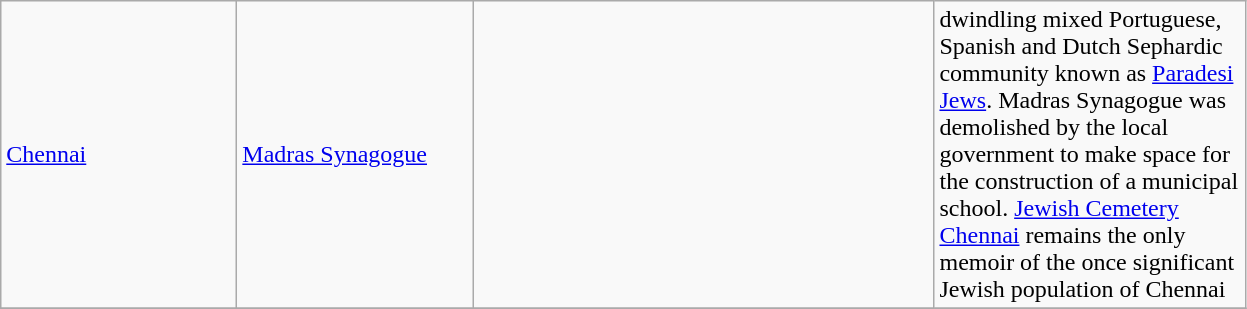<table class="wikitable">
<tr>
<td width="150pt"><a href='#'>Chennai</a></td>
<td width="150pt"><a href='#'>Madras Synagogue</a></td>
<td width="300pt"></td>
<td width="200pt">dwindling mixed Portuguese, Spanish and Dutch Sephardic community known as <a href='#'>Paradesi Jews</a>. Madras Synagogue was demolished by the local government to make space for the construction of a municipal school. <a href='#'>Jewish Cemetery Chennai</a> remains the only memoir of the once significant Jewish population of Chennai</td>
</tr>
<tr>
</tr>
</table>
